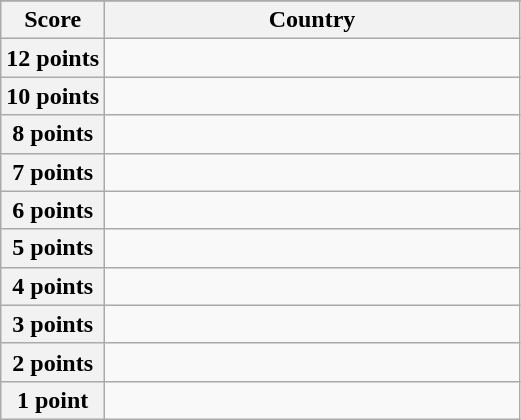<table class="wikitable">
<tr>
</tr>
<tr>
<th scope="col" width="20%">Score</th>
<th scope="col">Country</th>
</tr>
<tr>
<th scope="row">12 points</th>
<td></td>
</tr>
<tr>
<th scope="row">10 points</th>
<td></td>
</tr>
<tr>
<th scope="row">8 points</th>
<td></td>
</tr>
<tr>
<th scope="row">7 points</th>
<td></td>
</tr>
<tr>
<th scope="row">6 points</th>
<td></td>
</tr>
<tr>
<th scope="row">5 points</th>
<td></td>
</tr>
<tr>
<th scope="row">4 points</th>
<td></td>
</tr>
<tr>
<th scope="row">3 points</th>
<td></td>
</tr>
<tr>
<th scope="row">2 points</th>
<td></td>
</tr>
<tr>
<th scope="row">1 point</th>
<td></td>
</tr>
</table>
